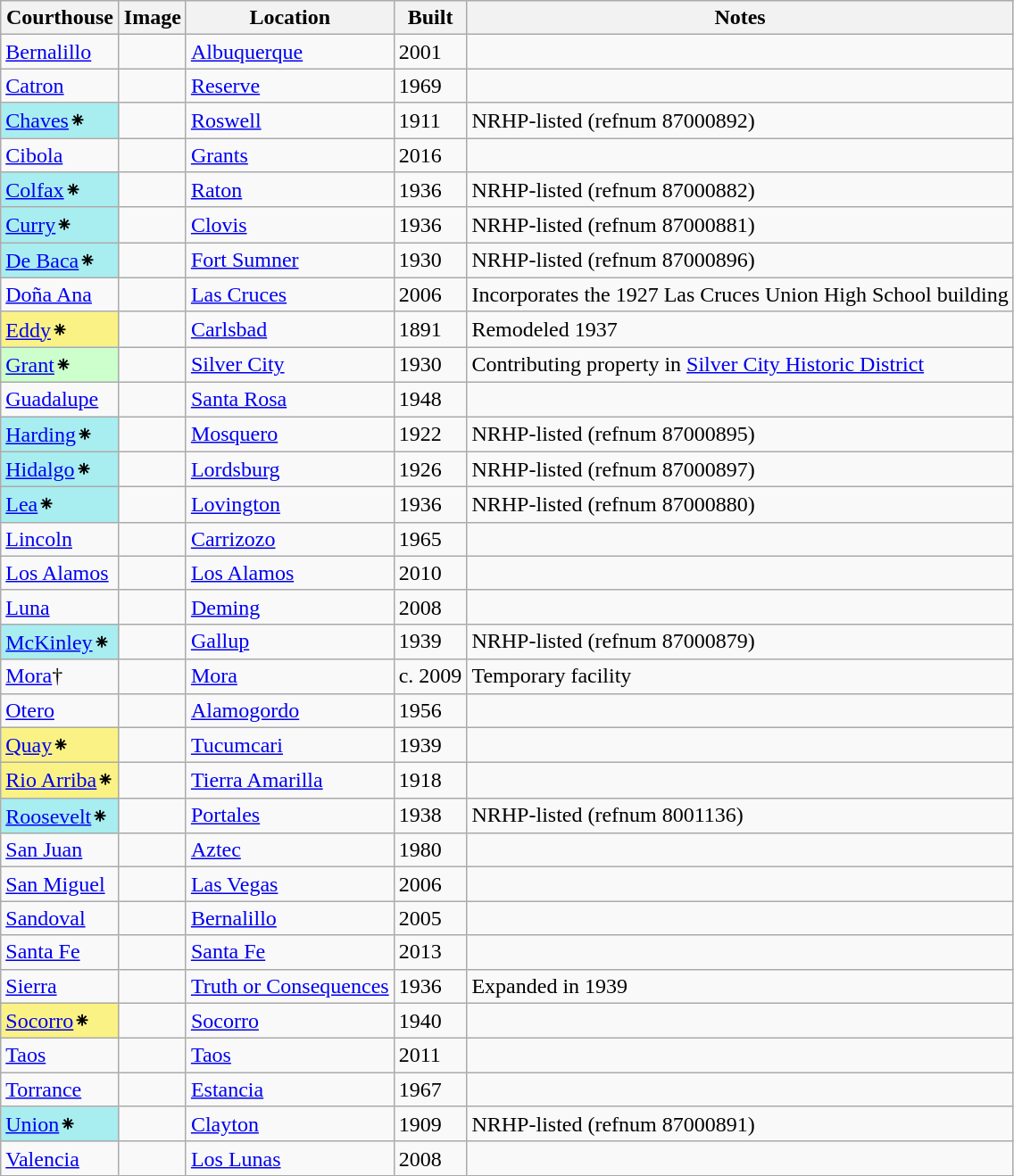<table class="wikitable sortable sticky-header">
<tr>
<th><strong>Courthouse</strong></th>
<th><strong>Image</strong></th>
<th><strong>Location</strong></th>
<th><strong>Built</strong></th>
<th><strong>Notes</strong></th>
</tr>
<tr>
<td><a href='#'>Bernalillo</a></td>
<td></td>
<td><a href='#'>Albuquerque</a><br><small></small></td>
<td>2001</td>
<td></td>
</tr>
<tr>
<td><a href='#'>Catron</a></td>
<td></td>
<td><a href='#'>Reserve</a><br><small></small></td>
<td>1969</td>
<td></td>
</tr>
<tr>
<td style="background: #A8EDEF"><a href='#'>Chaves</a><span>⁕</span></td>
<td></td>
<td><a href='#'>Roswell</a><br><small></small></td>
<td>1911</td>
<td>NRHP-listed (refnum 87000892)</td>
</tr>
<tr>
<td><a href='#'>Cibola</a></td>
<td></td>
<td><a href='#'>Grants</a><br><small></small></td>
<td>2016</td>
<td></td>
</tr>
<tr>
<td style="background: #A8EDEF"><a href='#'>Colfax</a><span>⁕</span></td>
<td></td>
<td><a href='#'>Raton</a><br><small></small></td>
<td>1936</td>
<td>NRHP-listed (refnum 87000882)</td>
</tr>
<tr>
<td style="background: #A8EDEF"><a href='#'>Curry</a><span>⁕</span></td>
<td></td>
<td><a href='#'>Clovis</a><br><small></small></td>
<td>1936</td>
<td>NRHP-listed (refnum 87000881)</td>
</tr>
<tr>
<td style="background: #A8EDEF"><a href='#'>De Baca</a><span>⁕</span></td>
<td></td>
<td><a href='#'>Fort Sumner</a><br><small></small></td>
<td>1930</td>
<td>NRHP-listed (refnum 87000896)</td>
</tr>
<tr>
<td><a href='#'>Doña Ana</a></td>
<td></td>
<td><a href='#'>Las Cruces</a><br><small></small></td>
<td>2006</td>
<td>Incorporates the 1927 Las Cruces Union High School building</td>
</tr>
<tr>
<td style="background: #FAF284"><a href='#'>Eddy</a><span>⁕</span></td>
<td></td>
<td><a href='#'>Carlsbad</a><br><small></small></td>
<td>1891</td>
<td>Remodeled 1937</td>
</tr>
<tr>
<td style="background: #CCFFCC"><a href='#'>Grant</a><span>⁕</span></td>
<td></td>
<td><a href='#'>Silver City</a><br><small></small></td>
<td>1930</td>
<td>Contributing property in <a href='#'>Silver City Historic District</a></td>
</tr>
<tr>
<td><a href='#'>Guadalupe</a></td>
<td></td>
<td><a href='#'>Santa Rosa</a><br><small></small></td>
<td>1948</td>
<td></td>
</tr>
<tr>
<td style="background: #A8EDEF"><a href='#'>Harding</a><span>⁕</span></td>
<td></td>
<td><a href='#'>Mosquero</a><br><small></small></td>
<td>1922</td>
<td>NRHP-listed (refnum 87000895)</td>
</tr>
<tr>
<td style="background: #A8EDEF"><a href='#'>Hidalgo</a><span>⁕</span></td>
<td></td>
<td><a href='#'>Lordsburg</a><br><small></small></td>
<td>1926</td>
<td>NRHP-listed (refnum 87000897)</td>
</tr>
<tr>
<td style="background: #A8EDEF"><a href='#'>Lea</a><span>⁕</span></td>
<td></td>
<td><a href='#'>Lovington</a><br><small></small></td>
<td>1936</td>
<td>NRHP-listed (refnum 87000880)</td>
</tr>
<tr>
<td><a href='#'>Lincoln</a></td>
<td></td>
<td><a href='#'>Carrizozo</a><br><small></small></td>
<td>1965</td>
<td></td>
</tr>
<tr>
<td><a href='#'>Los Alamos</a></td>
<td></td>
<td><a href='#'>Los Alamos</a><br><small></small></td>
<td>2010</td>
<td></td>
</tr>
<tr>
<td><a href='#'>Luna</a></td>
<td></td>
<td><a href='#'>Deming</a><br><small></small></td>
<td>2008</td>
<td></td>
</tr>
<tr>
<td style="background: #A8EDEF"><a href='#'>McKinley</a><span>⁕</span></td>
<td></td>
<td><a href='#'>Gallup</a><br><small></small></td>
<td>1939</td>
<td>NRHP-listed (refnum 87000879)</td>
</tr>
<tr>
<td><a href='#'>Mora</a>†</td>
<td></td>
<td><a href='#'>Mora</a><br><small></small></td>
<td>c. 2009</td>
<td>Temporary facility</td>
</tr>
<tr>
<td><a href='#'>Otero</a></td>
<td></td>
<td><a href='#'>Alamogordo</a><br><small></small></td>
<td>1956</td>
<td></td>
</tr>
<tr>
<td style="background: #FAF284"><a href='#'>Quay</a><span>⁕</span></td>
<td></td>
<td><a href='#'>Tucumcari</a><br><small></small></td>
<td>1939</td>
<td></td>
</tr>
<tr>
<td style="background: #FAF284"><a href='#'>Rio Arriba</a><span>⁕</span></td>
<td></td>
<td><a href='#'>Tierra Amarilla</a><br><small></small></td>
<td>1918</td>
<td></td>
</tr>
<tr>
<td style="background: #A8EDEF"><a href='#'>Roosevelt</a><span>⁕</span></td>
<td></td>
<td><a href='#'>Portales</a><br><small></small></td>
<td>1938</td>
<td>NRHP-listed (refnum 8001136)</td>
</tr>
<tr>
<td><a href='#'>San Juan</a></td>
<td></td>
<td><a href='#'>Aztec</a><br><small></small></td>
<td>1980</td>
<td></td>
</tr>
<tr>
<td><a href='#'>San Miguel</a></td>
<td></td>
<td><a href='#'>Las Vegas</a><br><small></small></td>
<td>2006</td>
<td></td>
</tr>
<tr>
<td><a href='#'>Sandoval</a></td>
<td></td>
<td><a href='#'>Bernalillo</a><br><small></small></td>
<td>2005</td>
<td></td>
</tr>
<tr>
<td><a href='#'>Santa Fe</a></td>
<td></td>
<td><a href='#'>Santa Fe</a><br><small></small></td>
<td>2013</td>
<td></td>
</tr>
<tr>
<td><a href='#'>Sierra</a></td>
<td></td>
<td><a href='#'>Truth or Consequences</a><br><small></small></td>
<td>1936</td>
<td>Expanded in 1939</td>
</tr>
<tr>
<td style="background: #FAF284"><a href='#'>Socorro</a><span>⁕</span></td>
<td></td>
<td><a href='#'>Socorro</a><br><small></small></td>
<td>1940</td>
<td></td>
</tr>
<tr>
<td><a href='#'>Taos</a></td>
<td></td>
<td><a href='#'>Taos</a><br><small></small></td>
<td>2011</td>
<td></td>
</tr>
<tr>
<td><a href='#'>Torrance</a></td>
<td></td>
<td><a href='#'>Estancia</a><br><small></small></td>
<td>1967</td>
<td></td>
</tr>
<tr>
<td style="background: #A8EDEF"><a href='#'>Union</a><span>⁕</span></td>
<td></td>
<td><a href='#'>Clayton</a><br><small></small></td>
<td>1909</td>
<td>NRHP-listed (refnum 87000891)</td>
</tr>
<tr>
<td><a href='#'>Valencia</a></td>
<td></td>
<td><a href='#'>Los Lunas</a><br><small></small></td>
<td>2008</td>
<td></td>
</tr>
</table>
